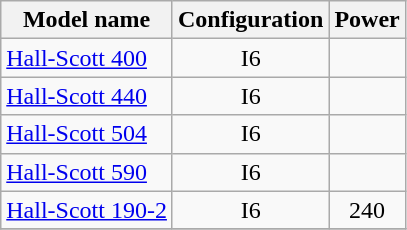<table class="wikitable sortable">
<tr>
<th>Model name</th>
<th>Configuration</th>
<th>Power</th>
</tr>
<tr>
<td align=left><a href='#'>Hall-Scott 400</a></td>
<td align=center>I6</td>
<td align=center></td>
</tr>
<tr>
<td align=left><a href='#'>Hall-Scott 440</a></td>
<td align=center>I6</td>
<td align=center></td>
</tr>
<tr>
<td><a href='#'>Hall-Scott 504</a></td>
<td align=center>I6</td>
<td></td>
</tr>
<tr>
<td align=left><a href='#'>Hall-Scott 590</a></td>
<td align=center>I6</td>
<td align=center></td>
</tr>
<tr>
<td align=left><a href='#'>Hall-Scott 190-2</a></td>
<td align=center>I6</td>
<td align=center>240</td>
</tr>
<tr>
</tr>
</table>
